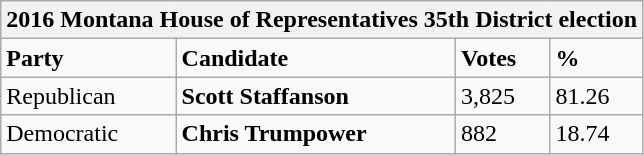<table class="wikitable">
<tr>
<th colspan="4">2016 Montana House of Representatives 35th District election</th>
</tr>
<tr>
<td><strong>Party</strong></td>
<td><strong>Candidate</strong></td>
<td><strong>Votes</strong></td>
<td><strong>%</strong></td>
</tr>
<tr>
<td>Republican</td>
<td><strong>Scott Staffanson</strong></td>
<td>3,825</td>
<td>81.26</td>
</tr>
<tr>
<td>Democratic</td>
<td><strong>Chris Trumpower</strong></td>
<td>882</td>
<td>18.74</td>
</tr>
</table>
